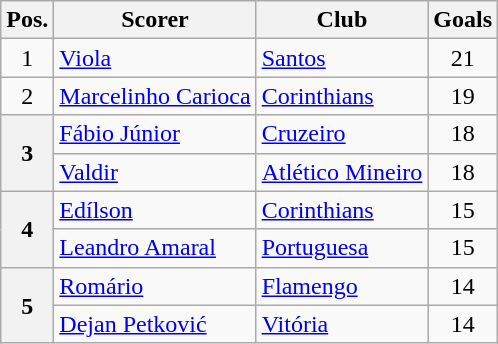<table class="wikitable" style="text-align:center">
<tr>
<th>Pos.</th>
<th>Scorer</th>
<th>Club</th>
<th>Goals</th>
</tr>
<tr>
<td>1</td>
<td align="left"> <a href='#'>Viola</a></td>
<td align="left"><a href='#'>Santos</a></td>
<td>21</td>
</tr>
<tr>
<td>2</td>
<td align="left"> <a href='#'>Marcelinho Carioca</a></td>
<td align="left"><a href='#'>Corinthians</a></td>
<td>19</td>
</tr>
<tr>
<th rowspan="2">3</th>
<td align="left"> <a href='#'>Fábio Júnior</a></td>
<td align="left"><a href='#'>Cruzeiro</a></td>
<td>18</td>
</tr>
<tr>
<td align="left"> <a href='#'>Valdir</a></td>
<td align="left"><a href='#'>Atlético Mineiro</a></td>
<td>18</td>
</tr>
<tr>
<th rowspan="2">4</th>
<td align="left"> <a href='#'>Edílson</a></td>
<td align="left"><a href='#'>Corinthians</a></td>
<td>15</td>
</tr>
<tr>
<td align="left"> <a href='#'>Leandro Amaral</a></td>
<td align="left"><a href='#'>Portuguesa</a></td>
<td>15</td>
</tr>
<tr>
<th rowspan="2">5</th>
<td align="left"> <a href='#'>Romário</a></td>
<td align="left"><a href='#'>Flamengo</a></td>
<td>14</td>
</tr>
<tr>
<td align="left"> <a href='#'>Dejan Petković</a></td>
<td align="left"><a href='#'>Vitória</a></td>
<td>14</td>
</tr>
</table>
